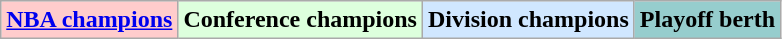<table class="wikitable">
<tr>
<td align="center" bgcolor="#FFCCCC"><strong><a href='#'>NBA champions</a></strong></td>
<td align="center" bgcolor="#ddffdd"><strong>Conference champions</strong></td>
<td align="center" bgcolor="#D0E7FF"><strong>Division champions</strong></td>
<td align="center" bgcolor="#96CDCD"><strong>Playoff berth</strong></td>
</tr>
</table>
